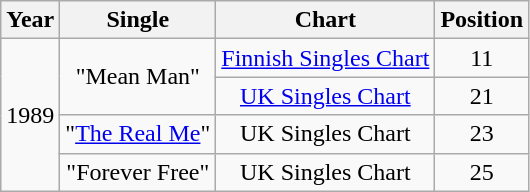<table class="wikitable">
<tr>
<th>Year</th>
<th>Single</th>
<th>Chart</th>
<th>Position</th>
</tr>
<tr>
<td align="center" rowspan="4">1989</td>
<td align="center" rowspan="2">"Mean Man"</td>
<td align="center"><a href='#'>Finnish Singles Chart</a></td>
<td align="center">11</td>
</tr>
<tr>
<td align="center"><a href='#'>UK Singles Chart</a></td>
<td align="center">21</td>
</tr>
<tr>
<td align="center">"<a href='#'>The Real Me</a>"</td>
<td align="center">UK Singles Chart</td>
<td align="center">23</td>
</tr>
<tr>
<td align="center">"Forever Free"</td>
<td align="center">UK Singles Chart</td>
<td align="center">25</td>
</tr>
</table>
